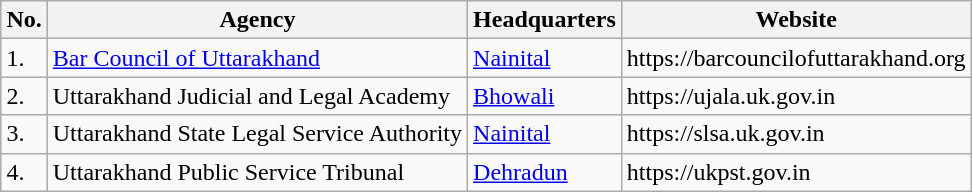<table class="sortable wikitable" style="margin: 1em auto 1em auto;">
<tr>
<th>No.</th>
<th>Agency</th>
<th>Headquarters</th>
<th>Website</th>
</tr>
<tr>
<td>1.</td>
<td><a href='#'>Bar Council of Uttarakhand</a></td>
<td><a href='#'>Nainital</a></td>
<td>https://barcouncilofuttarakhand.org</td>
</tr>
<tr>
<td>2.</td>
<td>Uttarakhand Judicial and Legal Academy</td>
<td><a href='#'>Bhowali</a></td>
<td>https://ujala.uk.gov.in</td>
</tr>
<tr>
<td>3.</td>
<td>Uttarakhand State Legal Service Authority</td>
<td><a href='#'>Nainital</a></td>
<td>https://slsa.uk.gov.in</td>
</tr>
<tr>
<td>4.</td>
<td>Uttarakhand Public Service Tribunal</td>
<td><a href='#'>Dehradun</a></td>
<td>https://ukpst.gov.in</td>
</tr>
</table>
